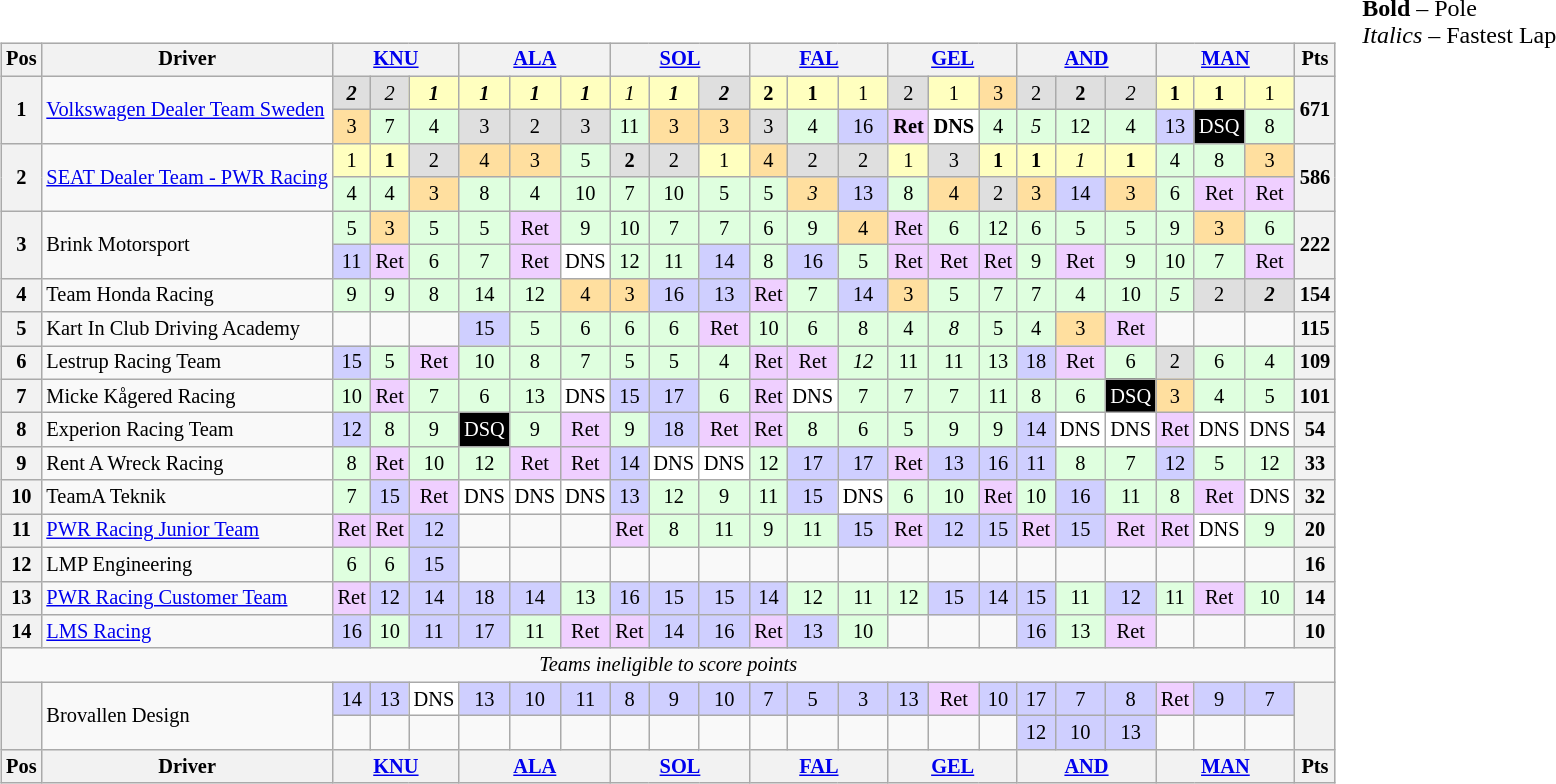<table>
<tr>
<td><br><table class="wikitable" style="font-size: 85%; text-align: center;">
<tr>
<th valign="middle">Pos</th>
<th valign="middle">Driver</th>
<th colspan="3"><a href='#'>KNU</a><br></th>
<th colspan="3"><a href='#'>ALA</a><br></th>
<th colspan="3"><a href='#'>SOL</a><br></th>
<th colspan="3"><a href='#'>FAL</a><br></th>
<th colspan="3"><a href='#'>GEL</a><br></th>
<th colspan="3"><a href='#'>AND</a><br></th>
<th colspan="3"><a href='#'>MAN</a><br></th>
<th valign="middle">Pts</th>
</tr>
<tr>
<th rowspan="2">1</th>
<td rowspan="2" align="left"> <a href='#'>Volkswagen Dealer Team Sweden</a></td>
<td style="background:#dfdfdf;"><strong><em>2</em></strong></td>
<td style="background:#dfdfdf;"><em>2</em></td>
<td style="background:#ffffbf;"><strong><em>1</em></strong></td>
<td style="background:#ffffbf;"><strong><em>1</em></strong></td>
<td style="background:#ffffbf;"><strong><em>1</em></strong></td>
<td style="background:#ffffbf;"><strong><em>1</em></strong></td>
<td style="background:#ffffbf;"><em>1</em></td>
<td style="background:#ffffbf;"><strong><em>1</em></strong></td>
<td style="background:#dfdfdf;"><strong><em>2</em></strong></td>
<td style="background:#ffffbf;"><strong>2</strong></td>
<td style="background:#ffffbf;"><strong>1</strong></td>
<td style="background:#ffffbf;">1</td>
<td style="background:#dfdfdf;">2</td>
<td style="background:#ffffbf;">1</td>
<td style="background:#ffdf9f;">3</td>
<td style="background:#dfdfdf;">2</td>
<td style="background:#dfdfdf;"><strong>2</strong></td>
<td style="background:#dfdfdf;"><em>2</em></td>
<td style="background:#ffffbf;"><strong>1</strong></td>
<td style="background:#ffffbf;"><strong>1</strong></td>
<td style="background:#ffffbf;">1</td>
<th rowspan="2">671</th>
</tr>
<tr>
<td style="background:#ffdf9f;">3</td>
<td style="background:#dfffdf;">7</td>
<td style="background:#dfffdf;">4</td>
<td style="background:#dfdfdf;">3</td>
<td style="background:#dfdfdf;">2</td>
<td style="background:#dfdfdf;">3</td>
<td style="background:#dfffdf;">11</td>
<td style="background:#ffdf9f;">3</td>
<td style="background:#ffdf9f;">3</td>
<td style="background:#dfdfdf;">3</td>
<td style="background:#dfffdf;">4</td>
<td style="background:#cfcfff;">16</td>
<td style="background:#efcfff;"><strong>Ret</strong></td>
<td style="background:#ffffff;"><strong>DNS</strong></td>
<td style="background:#dfffdf;">4</td>
<td style="background:#dfffdf;"><em>5</em></td>
<td style="background:#dfffdf;">12</td>
<td style="background:#dfffdf;">4</td>
<td style="background:#cfcfff;">13</td>
<td style="background:#000000; color:white">DSQ</td>
<td style="background:#dfffdf;">8</td>
</tr>
<tr>
<th rowspan="2">2</th>
<td rowspan="2" align="left"> <a href='#'>SEAT Dealer Team - PWR Racing</a></td>
<td style="background:#ffffbf;">1</td>
<td style="background:#ffffbf;"><strong>1</strong></td>
<td style="background:#dfdfdf;">2</td>
<td style="background:#ffdf9f;">4</td>
<td style="background:#ffdf9f;">3</td>
<td style="background:#dfffdf;">5</td>
<td style="background:#dfdfdf;"><strong>2</strong></td>
<td style="background:#dfdfdf;">2</td>
<td style="background:#ffffbf;">1</td>
<td style="background:#ffdf9f;">4</td>
<td style="background:#dfdfdf;">2</td>
<td style="background:#dfdfdf;">2</td>
<td style="background:#ffffbf;">1</td>
<td style="background:#dfdfdf;">3</td>
<td style="background:#ffffbf;"><strong>1</strong></td>
<td style="background:#ffffbf;"><strong>1</strong></td>
<td style="background:#ffffbf;"><em>1</em></td>
<td style="background:#ffffbf;"><strong>1</strong></td>
<td style="background:#dfffdf;">4</td>
<td style="background:#dfffdf;">8</td>
<td style="background:#ffdf9f;">3</td>
<th rowspan="2">586</th>
</tr>
<tr>
<td style="background:#dfffdf;">4</td>
<td style="background:#dfffdf;">4</td>
<td style="background:#ffdf9f;">3</td>
<td style="background:#dfffdf;">8</td>
<td style="background:#dfffdf;">4</td>
<td style="background:#dfffdf;">10</td>
<td style="background:#dfffdf;">7</td>
<td style="background:#dfffdf;">10</td>
<td style="background:#dfffdf;">5</td>
<td style="background:#dfffdf;">5</td>
<td style="background:#ffdf9f;"><em>3</em></td>
<td style="background:#cfcfff;">13</td>
<td style="background:#dfffdf;">8</td>
<td style="background:#ffdf9f;">4</td>
<td style="background:#dfdfdf;">2</td>
<td style="background:#ffdf9f;">3</td>
<td style="background:#cfcfff;">14</td>
<td style="background:#ffdf9f;">3</td>
<td style="background:#dfffdf;">6</td>
<td style="background:#efcfff;">Ret</td>
<td style="background:#efcfff;">Ret</td>
</tr>
<tr>
<th rowspan="2">3</th>
<td rowspan="2" align="left"> Brink Motorsport</td>
<td style="background:#dfffdf;">5</td>
<td style="background:#ffdf9f;">3</td>
<td style="background:#dfffdf;">5</td>
<td style="background:#dfffdf;">5</td>
<td style="background:#efcfff;">Ret</td>
<td style="background:#dfffdf;">9</td>
<td style="background:#dfffdf;">10</td>
<td style="background:#dfffdf;">7</td>
<td style="background:#dfffdf;">7</td>
<td style="background:#dfffdf;">6</td>
<td style="background:#dfffdf;">9</td>
<td style="background:#ffdf9f;">4</td>
<td style="background:#efcfff;">Ret</td>
<td style="background:#dfffdf;">6</td>
<td style="background:#dfffdf;">12</td>
<td style="background:#dfffdf;">6</td>
<td style="background:#dfffdf;">5</td>
<td style="background:#dfffdf;">5</td>
<td style="background:#dfffdf;">9</td>
<td style="background:#ffdf9f;">3</td>
<td style="background:#dfffdf;">6</td>
<th rowspan="2">222</th>
</tr>
<tr>
<td style="background:#cfcfff;">11</td>
<td style="background:#efcfff;">Ret</td>
<td style="background:#dfffdf;">6</td>
<td style="background:#dfffdf;">7</td>
<td style="background:#efcfff;">Ret</td>
<td style="background:#ffffff;">DNS</td>
<td style="background:#dfffdf;">12</td>
<td style="background:#dfffdf;">11</td>
<td style="background:#cfcfff;">14</td>
<td style="background:#dfffdf;">8</td>
<td style="background:#cfcfff;">16</td>
<td style="background:#dfffdf;">5</td>
<td style="background:#efcfff;">Ret</td>
<td style="background:#efcfff;">Ret</td>
<td style="background:#efcfff;">Ret</td>
<td style="background:#dfffdf;">9</td>
<td style="background:#efcfff;">Ret</td>
<td style="background:#dfffdf;">9</td>
<td style="background:#dfffdf;">10</td>
<td style="background:#dfffdf;">7</td>
<td style="background:#efcfff;">Ret</td>
</tr>
<tr>
<th>4</th>
<td align="left"> Team Honda Racing</td>
<td style="background:#dfffdf;">9</td>
<td style="background:#dfffdf;">9</td>
<td style="background:#dfffdf;">8</td>
<td style="background:#dfffdf;">14</td>
<td style="background:#dfffdf;">12</td>
<td style="background:#ffdf9f;">4</td>
<td style="background:#ffdf9f;">3</td>
<td style="background:#cfcfff;">16</td>
<td style="background:#cfcfff;">13</td>
<td style="background:#efcfff;">Ret</td>
<td style="background:#dfffdf;">7</td>
<td style="background:#cfcfff;">14</td>
<td style="background:#ffdf9f;">3</td>
<td style="background:#dfffdf;">5</td>
<td style="background:#dfffdf;">7</td>
<td style="background:#dfffdf;">7</td>
<td style="background:#dfffdf;">4</td>
<td style="background:#dfffdf;">10</td>
<td style="background:#dfffdf;"><em>5</em></td>
<td style="background:#dfdfdf;">2</td>
<td style="background:#dfdfdf;"><strong><em>2</em></strong></td>
<th>154</th>
</tr>
<tr>
<th>5</th>
<td align="left"> Kart In Club Driving Academy</td>
<td></td>
<td></td>
<td></td>
<td style="background:#cfcfff;">15</td>
<td style="background:#dfffdf;">5</td>
<td style="background:#dfffdf;">6</td>
<td style="background:#dfffdf;">6</td>
<td style="background:#dfffdf;">6</td>
<td style="background:#efcfff;">Ret</td>
<td style="background:#dfffdf;">10</td>
<td style="background:#dfffdf;">6</td>
<td style="background:#dfffdf;">8</td>
<td style="background:#dfffdf;">4</td>
<td style="background:#dfffdf;"><em>8</em></td>
<td style="background:#dfffdf;">5</td>
<td style="background:#dfffdf;">4</td>
<td style="background:#ffdf9f;">3</td>
<td style="background:#efcfff;">Ret</td>
<td></td>
<td></td>
<td></td>
<th>115</th>
</tr>
<tr>
<th>6</th>
<td align="left"> Lestrup Racing Team</td>
<td style="background:#cfcfff;">15</td>
<td style="background:#dfffdf;">5</td>
<td style="background:#efcfff;">Ret</td>
<td style="background:#dfffdf;">10</td>
<td style="background:#dfffdf;">8</td>
<td style="background:#dfffdf;">7</td>
<td style="background:#dfffdf;">5</td>
<td style="background:#dfffdf;">5</td>
<td style="background:#dfffdf;">4</td>
<td style="background:#efcfff;">Ret</td>
<td style="background:#efcfff;">Ret</td>
<td style="background:#dfffdf;"><em>12</em></td>
<td style="background:#dfffdf;">11</td>
<td style="background:#dfffdf;">11</td>
<td style="background:#dfffdf;">13</td>
<td style="background:#cfcfff;">18</td>
<td style="background:#efcfff;">Ret</td>
<td style="background:#dfffdf;">6</td>
<td style="background:#dfdfdf;">2</td>
<td style="background:#dfffdf;">6</td>
<td style="background:#dfffdf;">4</td>
<th>109</th>
</tr>
<tr>
<th>7</th>
<td align="left"> Micke Kågered Racing</td>
<td style="background:#dfffdf;">10</td>
<td style="background:#efcfff;">Ret</td>
<td style="background:#dfffdf;">7</td>
<td style="background:#dfffdf;">6</td>
<td style="background:#dfffdf;">13</td>
<td style="background:#ffffff;">DNS</td>
<td style="background:#cfcfff;">15</td>
<td style="background:#cfcfff;">17</td>
<td style="background:#dfffdf;">6</td>
<td style="background:#efcfff;">Ret</td>
<td style="background:#ffffff;">DNS</td>
<td style="background:#dfffdf;">7</td>
<td style="background:#dfffdf;">7</td>
<td style="background:#dfffdf;">7</td>
<td style="background:#dfffdf;">11</td>
<td style="background:#dfffdf;">8</td>
<td style="background:#dfffdf;">6</td>
<td style="background:#000000; color:white">DSQ</td>
<td style="background:#ffdf9f;">3</td>
<td style="background:#dfffdf;">4</td>
<td style="background:#dfffdf;">5</td>
<th>101</th>
</tr>
<tr>
<th>8</th>
<td align="left"> Experion Racing Team</td>
<td style="background:#cfcfff;">12</td>
<td style="background:#dfffdf;">8</td>
<td style="background:#dfffdf;">9</td>
<td style="background:#000000; color:white">DSQ</td>
<td style="background:#dfffdf;">9</td>
<td style="background:#efcfff;">Ret</td>
<td style="background:#dfffdf;">9</td>
<td style="background:#cfcfff;">18</td>
<td style="background:#efcfff;">Ret</td>
<td style="background:#efcfff;">Ret</td>
<td style="background:#dfffdf;">8</td>
<td style="background:#dfffdf;">6</td>
<td style="background:#dfffdf;">5</td>
<td style="background:#dfffdf;">9</td>
<td style="background:#dfffdf;">9</td>
<td style="background:#cfcfff;">14</td>
<td style="background:#ffffff;">DNS</td>
<td style="background:#ffffff;">DNS</td>
<td style="background:#efcfff;">Ret</td>
<td style="background:#ffffff;">DNS</td>
<td style="background:#ffffff;">DNS</td>
<th>54</th>
</tr>
<tr>
<th>9</th>
<td align="left"> Rent A Wreck Racing</td>
<td style="background:#dfffdf;">8</td>
<td style="background:#efcfff;">Ret</td>
<td style="background:#dfffdf;">10</td>
<td style="background:#dfffdf;">12</td>
<td style="background:#efcfff;">Ret</td>
<td style="background:#efcfff;">Ret</td>
<td style="background:#cfcfff;">14</td>
<td style="background:#ffffff;">DNS</td>
<td style="background:#ffffff;">DNS</td>
<td style="background:#dfffdf;">12</td>
<td style="background:#cfcfff;">17</td>
<td style="background:#cfcfff;">17</td>
<td style="background:#efcfff;">Ret</td>
<td style="background:#cfcfff;">13</td>
<td style="background:#cfcfff;">16</td>
<td style="background:#cfcfff;">11</td>
<td style="background:#dfffdf;">8</td>
<td style="background:#dfffdf;">7</td>
<td style="background:#cfcfff;">12</td>
<td style="background:#dfffdf;">5</td>
<td style="background:#dfffdf;">12</td>
<th>33</th>
</tr>
<tr>
<th>10</th>
<td align="left"> TeamA Teknik</td>
<td style="background:#dfffdf;">7</td>
<td style="background:#cfcfff;">15</td>
<td style="background:#efcfff;">Ret</td>
<td style="background:#ffffff;">DNS</td>
<td style="background:#ffffff;">DNS</td>
<td style="background:#ffffff;">DNS</td>
<td style="background:#cfcfff;">13</td>
<td style="background:#dfffdf;">12</td>
<td style="background:#dfffdf;">9</td>
<td style="background:#dfffdf;">11</td>
<td style="background:#cfcfff;">15</td>
<td style="background:#ffffff;">DNS</td>
<td style="background:#dfffdf;">6</td>
<td style="background:#dfffdf;">10</td>
<td style="background:#efcfff;">Ret</td>
<td style="background:#dfffdf;">10</td>
<td style="background:#cfcfff;">16</td>
<td style="background:#dfffdf;">11</td>
<td style="background:#dfffdf;">8</td>
<td style="background:#efcfff;">Ret</td>
<td style="background:#ffffff;">DNS</td>
<th>32</th>
</tr>
<tr>
<th>11</th>
<td align="left"> <a href='#'>PWR Racing Junior Team</a></td>
<td style="background:#efcfff;">Ret</td>
<td style="background:#efcfff;">Ret</td>
<td style="background:#cfcfff;">12</td>
<td></td>
<td></td>
<td></td>
<td style="background:#efcfff;">Ret</td>
<td style="background:#dfffdf;">8</td>
<td style="background:#dfffdf;">11</td>
<td style="background:#dfffdf;">9</td>
<td style="background:#dfffdf;">11</td>
<td style="background:#cfcfff;">15</td>
<td style="background:#efcfff;">Ret</td>
<td style="background:#cfcfff;">12</td>
<td style="background:#cfcfff;">15</td>
<td style="background:#efcfff;">Ret</td>
<td style="background:#cfcfff;">15</td>
<td style="background:#efcfff;">Ret</td>
<td style="background:#efcfff;">Ret</td>
<td style="background:#ffffff;">DNS</td>
<td style="background:#dfffdf;">9</td>
<th>20</th>
</tr>
<tr>
<th>12</th>
<td align="left"> LMP Engineering</td>
<td style="background:#dfffdf;">6</td>
<td style="background:#dfffdf;">6</td>
<td style="background:#cfcfff;">15</td>
<td></td>
<td></td>
<td></td>
<td></td>
<td></td>
<td></td>
<td></td>
<td></td>
<td></td>
<td></td>
<td></td>
<td></td>
<td></td>
<td></td>
<td></td>
<td></td>
<td></td>
<td></td>
<th>16</th>
</tr>
<tr>
<th>13</th>
<td align="left"> <a href='#'>PWR Racing Customer Team</a></td>
<td style="background:#efcfff;">Ret</td>
<td style="background:#cfcfff;">12</td>
<td style="background:#cfcfff;">14</td>
<td style="background:#cfcfff;">18</td>
<td style="background:#cfcfff;">14</td>
<td style="background:#dfffdf;">13</td>
<td style="background:#cfcfff;">16</td>
<td style="background:#cfcfff;">15</td>
<td style="background:#cfcfff;">15</td>
<td style="background:#cfcfff;">14</td>
<td style="background:#dfffdf;">12</td>
<td style="background:#dfffdf;">11</td>
<td style="background:#dfffdf;">12</td>
<td style="background:#cfcfff;">15</td>
<td style="background:#cfcfff;">14</td>
<td style="background:#cfcfff;">15</td>
<td style="background:#dfffdf;">11</td>
<td style="background:#cfcfff;">12</td>
<td style="background:#dfffdf;">11</td>
<td style="background:#efcfff;">Ret</td>
<td style="background:#dfffdf;">10</td>
<th>14</th>
</tr>
<tr>
<th>14</th>
<td align="left"> <a href='#'>LMS Racing</a></td>
<td style="background:#cfcfff;">16</td>
<td style="background:#dfffdf;">10</td>
<td style="background:#cfcfff;">11</td>
<td style="background:#cfcfff;">17</td>
<td style="background:#dfffdf;">11</td>
<td style="background:#efcfff;">Ret</td>
<td style="background:#efcfff;">Ret</td>
<td style="background:#cfcfff;">14</td>
<td style="background:#cfcfff;">16</td>
<td style="background:#efcfff;">Ret</td>
<td style="background:#cfcfff;">13</td>
<td style="background:#dfffdf;">10</td>
<td></td>
<td></td>
<td></td>
<td style="background:#cfcfff;">16</td>
<td style="background:#dfffdf;">13</td>
<td style="background:#efcfff;">Ret</td>
<td></td>
<td></td>
<td></td>
<th>10</th>
</tr>
<tr>
<td colspan=24><em>Teams ineligible to score points</em></td>
</tr>
<tr>
<th rowspan=2></th>
<td rowspan="2" align="left"> Brovallen Design</td>
<td style="background:#cfcfff;">14</td>
<td style="background:#cfcfff;">13</td>
<td style="background:#ffffff;">DNS</td>
<td style="background:#cfcfff;">13</td>
<td style="background:#cfcfff;">10</td>
<td style="background:#cfcfff;">11</td>
<td style="background:#cfcfff;">8</td>
<td style="background:#cfcfff;">9</td>
<td style="background:#cfcfff;">10</td>
<td style="background:#cfcfff;">7</td>
<td style="background:#cfcfff;">5</td>
<td style="background:#cfcfff;">3</td>
<td style="background:#cfcfff;">13</td>
<td style="background:#efcfff;">Ret</td>
<td style="background:#cfcfff;">10</td>
<td style="background:#cfcfff;">17</td>
<td style="background:#cfcfff;">7</td>
<td style="background:#cfcfff;">8</td>
<td style="background:#efcfff;">Ret</td>
<td style="background:#cfcfff;">9</td>
<td style="background:#cfcfff;">7</td>
<th rowspan=2></th>
</tr>
<tr>
<td></td>
<td></td>
<td></td>
<td></td>
<td></td>
<td></td>
<td></td>
<td></td>
<td></td>
<td></td>
<td></td>
<td></td>
<td></td>
<td></td>
<td></td>
<td style="background:#cfcfff;">12</td>
<td style="background:#cfcfff;">10</td>
<td style="background:#cfcfff;">13</td>
<td></td>
<td></td>
<td></td>
</tr>
<tr>
<th>Pos</th>
<th>Driver</th>
<th colspan="3"><a href='#'>KNU</a><br></th>
<th colspan="3"><a href='#'>ALA</a><br></th>
<th colspan="3"><a href='#'>SOL</a><br></th>
<th colspan="3"><a href='#'>FAL</a><br></th>
<th colspan="3"><a href='#'>GEL</a><br></th>
<th colspan="3"><a href='#'>AND</a><br></th>
<th colspan="3"><a href='#'>MAN</a><br></th>
<th>Pts</th>
</tr>
</table>
</td>
<td valign="top"><span><strong>Bold</strong> – Pole</span><br><span><em>Italics</em> – Fastest Lap</span></td>
</tr>
</table>
